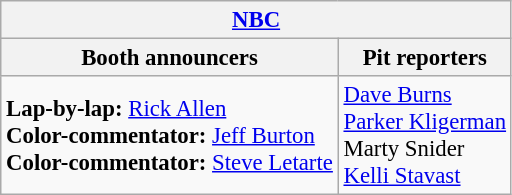<table class="wikitable" style="font-size: 95%">
<tr>
<th colspan="2"><a href='#'>NBC</a></th>
</tr>
<tr>
<th>Booth announcers</th>
<th>Pit reporters</th>
</tr>
<tr>
<td><strong>Lap-by-lap:</strong> <a href='#'>Rick Allen</a><br><strong>Color-commentator:</strong> <a href='#'>Jeff Burton</a><br><strong>Color-commentator:</strong> <a href='#'>Steve Letarte</a></td>
<td><a href='#'>Dave Burns</a><br><a href='#'>Parker Kligerman</a><br>Marty Snider<br><a href='#'>Kelli Stavast</a></td>
</tr>
</table>
